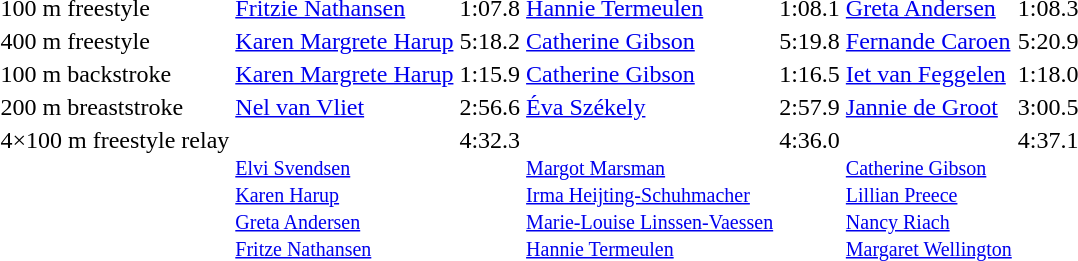<table>
<tr valign="top">
<td>100 m freestyle<br></td>
<td><a href='#'>Fritzie Nathansen</a><br><small></small></td>
<td align="right">1:07.8</td>
<td><a href='#'>Hannie Termeulen</a><br><small></small></td>
<td align="right">1:08.1</td>
<td><a href='#'>Greta Andersen</a><br><small></small></td>
<td align="right">1:08.3</td>
</tr>
<tr valign="top">
<td>400 m freestyle<br></td>
<td><a href='#'>Karen Margrete Harup</a><br><small></small></td>
<td align="right">5:18.2</td>
<td><a href='#'>Catherine Gibson</a><br><small></small></td>
<td align="right">5:19.8</td>
<td><a href='#'>Fernande Caroen</a><br><small></small></td>
<td align="right">5:20.9</td>
</tr>
<tr valign="top">
<td>100 m backstroke<br></td>
<td><a href='#'>Karen Margrete Harup</a><br><small></small></td>
<td align="right">1:15.9</td>
<td><a href='#'>Catherine Gibson</a><br><small></small></td>
<td align="right">1:16.5</td>
<td><a href='#'>Iet van Feggelen</a><br><small></small></td>
<td align="right">1:18.0</td>
</tr>
<tr valign="top">
<td>200 m breaststroke<br></td>
<td><a href='#'>Nel van Vliet</a><br><small></small></td>
<td align="right">2:56.6</td>
<td><a href='#'>Éva Székely</a><br><small></small></td>
<td align="right">2:57.9</td>
<td><a href='#'>Jannie de Groot</a><br><small></small></td>
<td align="right">3:00.5</td>
</tr>
<tr valign="top">
<td>4×100 m freestyle relay<br></td>
<td><br><small><a href='#'>Elvi Svendsen</a><br><a href='#'>Karen Harup</a><br><a href='#'>Greta Andersen</a><br><a href='#'>Fritze Nathansen</a></small></td>
<td align="right">4:32.3</td>
<td><br><small><a href='#'>Margot Marsman</a><br><a href='#'>Irma Heijting-Schuhmacher</a><br><a href='#'>Marie-Louise Linssen-Vaessen</a><br><a href='#'>Hannie Termeulen</a></small></td>
<td align="right">4:36.0</td>
<td><br><small><a href='#'>Catherine Gibson</a><br><a href='#'>Lillian Preece</a><br><a href='#'>Nancy Riach</a><br><a href='#'>Margaret Wellington</a></small></td>
<td align="right">4:37.1</td>
</tr>
</table>
